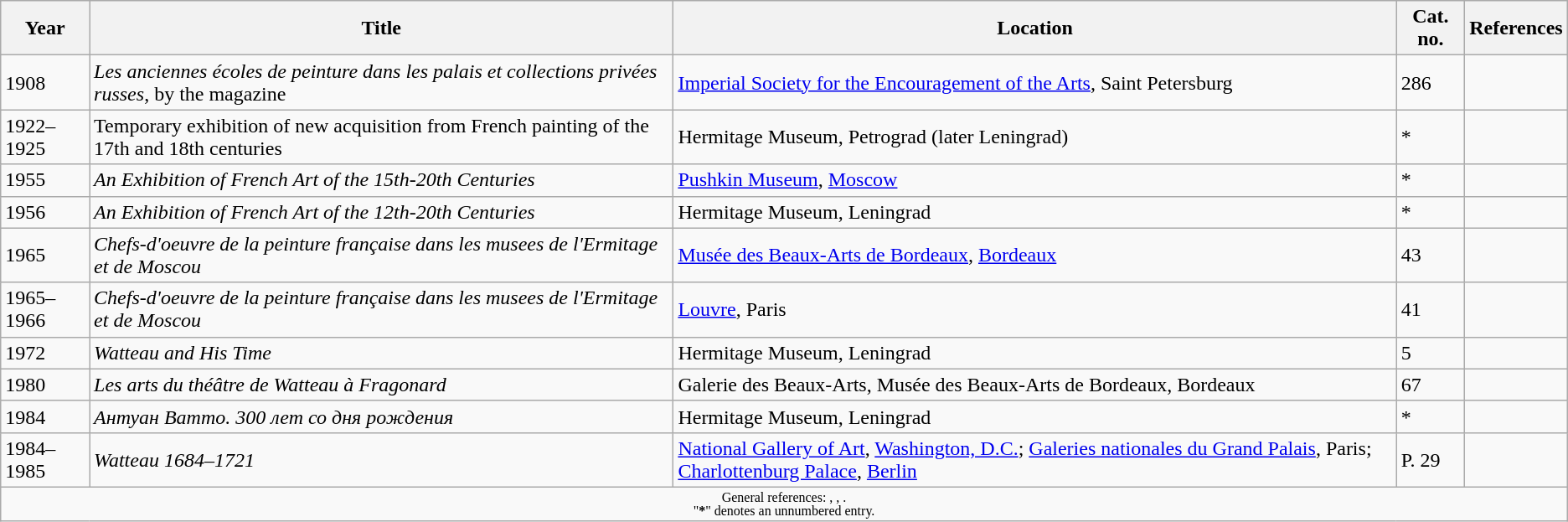<table class="wikitable">
<tr>
<th>Year</th>
<th>Title</th>
<th>Location</th>
<th>Cat. no.</th>
<th>References</th>
</tr>
<tr>
<td>1908</td>
<td><em>Les anciennes écoles de peinture dans les palais et collections privées russes</em>, by the  magazine</td>
<td><a href='#'>Imperial Society for the Encouragement of the Arts</a>, Saint Petersburg</td>
<td>286</td>
<td></td>
</tr>
<tr>
<td>1922–1925</td>
<td>Temporary exhibition of new acquisition from French painting of the 17th and 18th centuries</td>
<td>Hermitage Museum, Petrograd (later Leningrad)</td>
<td>*</td>
<td></td>
</tr>
<tr>
<td>1955</td>
<td><em>An Exhibition of French Art of the 15th-20th Centuries</em></td>
<td><a href='#'>Pushkin Museum</a>, <a href='#'>Moscow</a></td>
<td>*</td>
<td></td>
</tr>
<tr>
<td>1956</td>
<td><em>An Exhibition of French Art of the 12th-20th Centuries</em></td>
<td>Hermitage Museum, Leningrad</td>
<td>*</td>
<td></td>
</tr>
<tr>
<td>1965</td>
<td><em>Chefs-d'oeuvre de la peinture française dans les musees de l'Ermitage et de Moscou</em></td>
<td><a href='#'>Musée des Beaux-Arts de Bordeaux</a>, <a href='#'>Bordeaux</a></td>
<td>43</td>
<td></td>
</tr>
<tr>
<td>1965–1966</td>
<td><em>Chefs-d'oeuvre de la peinture française dans les musees de l'Ermitage et de Moscou</em></td>
<td><a href='#'>Louvre</a>, Paris</td>
<td>41</td>
<td></td>
</tr>
<tr>
<td>1972</td>
<td><em>Watteau and His Time</em></td>
<td>Hermitage Museum, Leningrad</td>
<td>5</td>
<td></td>
</tr>
<tr>
<td>1980</td>
<td><em>Les arts du théâtre de Watteau à Fragonard</em></td>
<td>Galerie des Beaux-Arts, Musée des Beaux-Arts de Bordeaux, Bordeaux</td>
<td>67</td>
<td></td>
</tr>
<tr>
<td>1984</td>
<td><em>Антуан Ватто. 300 лет со дня рождения</em></td>
<td>Hermitage Museum, Leningrad</td>
<td>*</td>
<td></td>
</tr>
<tr>
<td>1984–1985</td>
<td><em>Watteau 1684–1721</em></td>
<td><a href='#'>National Gallery of Art</a>, <a href='#'>Washington, D.C.</a>; <a href='#'>Galeries nationales du Grand Palais</a>, Paris; <a href='#'>Charlottenburg Palace</a>, <a href='#'>Berlin</a></td>
<td>P. 29</td>
<td></td>
</tr>
<tr class="sortbottom">
<td colspan=10 style=font-size:8pt; align=center>General references: , , .<br>"<strong>*</strong>" denotes an unnumbered entry.</td>
</tr>
</table>
